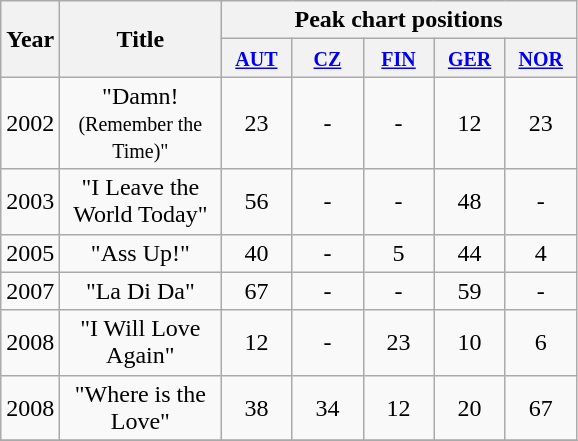<table class="wikitable">
<tr>
<th width="28" rowspan="2"><strong>Year</strong></th>
<th width="100" rowspan="2"><strong>Title</strong></th>
<th colspan="16"><strong>Peak chart positions</strong></th>
</tr>
<tr>
<th width="40"><small><a href='#'>AUT</a></small></th>
<th width="40"><small><a href='#'>CZ</a></small></th>
<th width="40"><small><a href='#'>FIN</a></small></th>
<th width="40"><small><a href='#'>GER</a></small></th>
<th width="40"><small><a href='#'>NOR</a></small></th>
</tr>
<tr>
<td>2002</td>
<td align="center">"Damn! <small>(Remember the Time)"</small></td>
<td align="center">23</td>
<td align="center">-</td>
<td align="center">-</td>
<td align="center">12</td>
<td align="center">23</td>
</tr>
<tr>
<td>2003</td>
<td align="center">"I Leave the World Today"</td>
<td align="center">56</td>
<td align="center">-</td>
<td align="center">-</td>
<td align="center">48</td>
<td align="center">-</td>
</tr>
<tr>
<td>2005</td>
<td align="center">"Ass Up!"</td>
<td align="center">40</td>
<td align="center">-</td>
<td align="center">5</td>
<td align="center">44</td>
<td align="center">4</td>
</tr>
<tr>
<td>2007</td>
<td align="center">"La Di Da"</td>
<td align="center">67</td>
<td align="center">-</td>
<td align="center">-</td>
<td align="center">59</td>
<td align="center">-</td>
</tr>
<tr>
<td>2008</td>
<td align="center">"I Will Love Again"</td>
<td align="center">12</td>
<td align="center">-</td>
<td align="center">23</td>
<td align="center">10</td>
<td align="center">6</td>
</tr>
<tr>
<td>2008</td>
<td align="center">"Where is the Love"</td>
<td align="center">38</td>
<td align="center">34</td>
<td align="center">12</td>
<td align="center">20</td>
<td align="center">67</td>
</tr>
<tr>
</tr>
</table>
